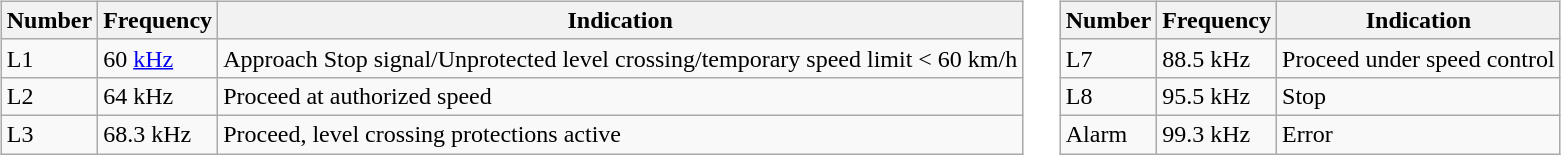<table>
<tr>
<td><br><table class="wikitable" border="1">
<tr>
<th>Number</th>
<th>Frequency</th>
<th>Indication</th>
</tr>
<tr>
<td>L1</td>
<td>60 <a href='#'>kHz</a></td>
<td>Approach Stop signal/Unprotected level crossing/temporary speed limit < 60 km/h</td>
</tr>
<tr>
<td>L2</td>
<td>64 kHz</td>
<td>Proceed at authorized speed</td>
</tr>
<tr>
<td>L3</td>
<td>68.3 kHz</td>
<td>Proceed, level crossing protections active</td>
</tr>
</table>
</td>
<td></td>
<td><br><table class="wikitable" border="1" valign="top">
<tr>
<th>Number</th>
<th>Frequency</th>
<th>Indication</th>
</tr>
<tr>
<td>L7</td>
<td>88.5 kHz</td>
<td>Proceed under speed control</td>
</tr>
<tr>
<td>L8</td>
<td>95.5 kHz</td>
<td>Stop</td>
</tr>
<tr>
<td>Alarm</td>
<td>99.3 kHz</td>
<td>Error</td>
</tr>
</table>
</td>
</tr>
</table>
